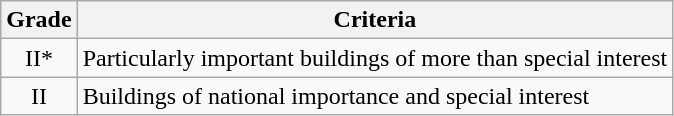<table class="wikitable">
<tr>
<th>Grade</th>
<th>Criteria</th>
</tr>
<tr>
<td align="center" >II*</td>
<td>Particularly important buildings of more than special interest</td>
</tr>
<tr>
<td align="center" >II</td>
<td>Buildings of national importance and special interest</td>
</tr>
</table>
